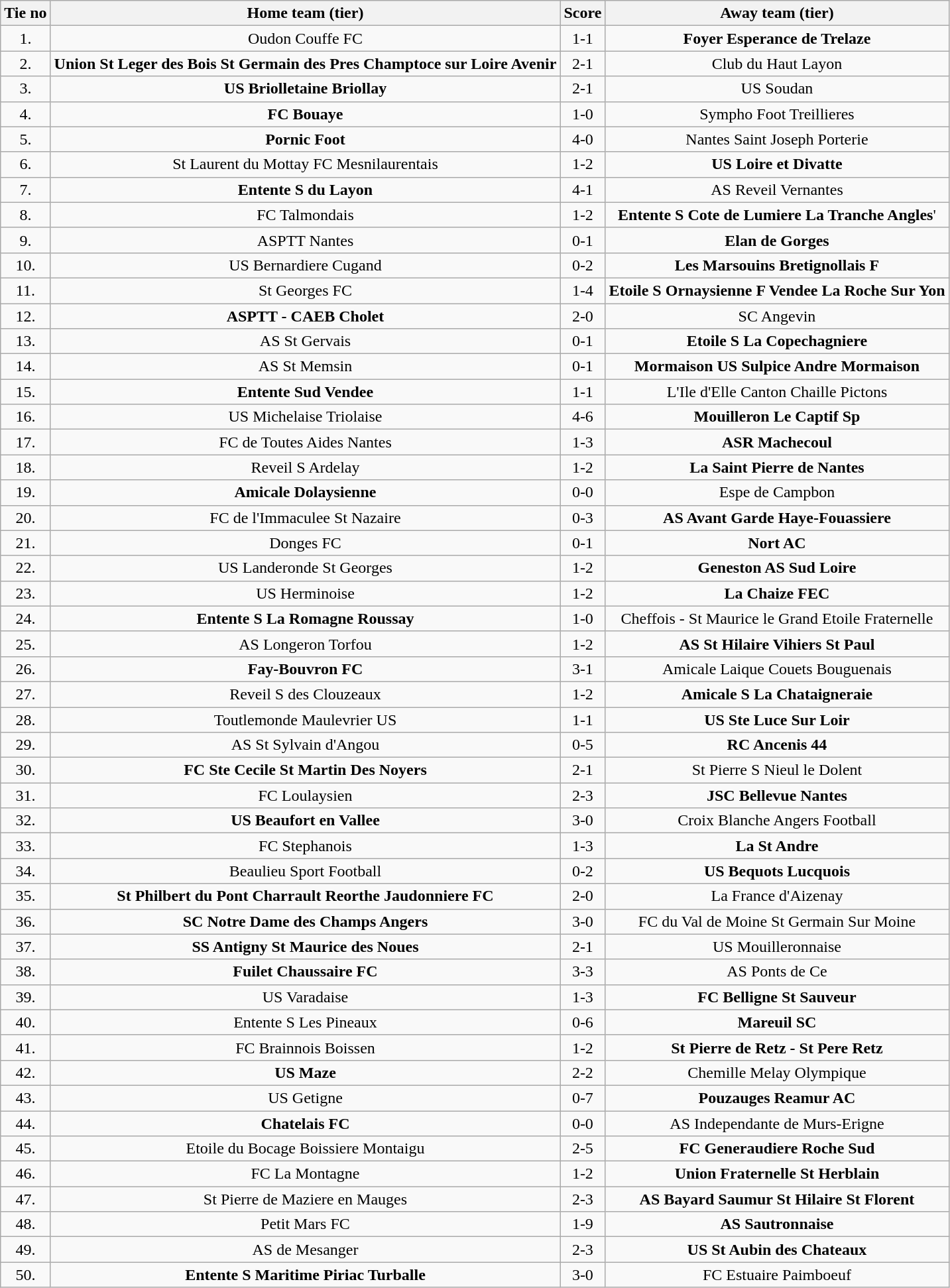<table class="wikitable" style="text-align: center">
<tr>
<th>Tie no</th>
<th>Home team (tier)</th>
<th>Score</th>
<th>Away team (tier)</th>
</tr>
<tr>
<td>1.</td>
<td>Oudon Couffe FC</td>
<td>1-1 </td>
<td><strong>Foyer Esperance de Trelaze</strong></td>
</tr>
<tr>
<td>2.</td>
<td><strong>Union St Leger des Bois St Germain des Pres Champtoce sur Loire Avenir</strong></td>
<td>2-1</td>
<td>Club du Haut Layon</td>
</tr>
<tr>
<td>3.</td>
<td><strong>US Briolletaine Briollay</strong></td>
<td>2-1</td>
<td>US Soudan</td>
</tr>
<tr>
<td>4.</td>
<td><strong>FC Bouaye</strong></td>
<td>1-0</td>
<td>Sympho Foot Treillieres</td>
</tr>
<tr>
<td>5.</td>
<td><strong>Pornic Foot</strong></td>
<td>4-0</td>
<td>Nantes Saint Joseph Porterie</td>
</tr>
<tr>
<td>6.</td>
<td>St Laurent du Mottay FC Mesnilaurentais</td>
<td>1-2</td>
<td><strong>US Loire et Divatte</strong></td>
</tr>
<tr>
<td>7.</td>
<td><strong>Entente S du Layon</strong></td>
<td>4-1</td>
<td>AS Reveil Vernantes</td>
</tr>
<tr>
<td>8.</td>
<td>FC Talmondais</td>
<td>1-2 </td>
<td><strong>Entente S Cote de Lumiere La Tranche Angles</strong>'</td>
</tr>
<tr>
<td>9.</td>
<td>ASPTT Nantes</td>
<td>0-1</td>
<td><strong>Elan de Gorges</strong></td>
</tr>
<tr>
<td>10.</td>
<td>US Bernardiere Cugand</td>
<td>0-2</td>
<td><strong>Les Marsouins Bretignollais F</strong></td>
</tr>
<tr>
<td>11.</td>
<td>St Georges FC</td>
<td>1-4</td>
<td><strong>Etoile S Ornaysienne F Vendee La Roche Sur Yon</strong></td>
</tr>
<tr>
<td>12.</td>
<td><strong>ASPTT - CAEB Cholet</strong></td>
<td>2-0</td>
<td>SC Angevin</td>
</tr>
<tr>
<td>13.</td>
<td>AS St Gervais</td>
<td>0-1</td>
<td><strong>Etoile S La Copechagniere</strong></td>
</tr>
<tr>
<td>14.</td>
<td>AS St Memsin</td>
<td>0-1</td>
<td><strong>Mormaison US Sulpice Andre Mormaison</strong></td>
</tr>
<tr>
<td>15.</td>
<td><strong>Entente Sud Vendee</strong></td>
<td>1-1 </td>
<td>L'Ile d'Elle Canton Chaille Pictons</td>
</tr>
<tr>
<td>16.</td>
<td>US Michelaise Triolaise</td>
<td>4-6 </td>
<td><strong>Mouilleron Le Captif Sp</strong></td>
</tr>
<tr>
<td>17.</td>
<td>FC de Toutes Aides Nantes</td>
<td>1-3</td>
<td><strong>ASR Machecoul</strong></td>
</tr>
<tr>
<td>18.</td>
<td>Reveil S Ardelay</td>
<td>1-2</td>
<td><strong>La Saint Pierre de Nantes</strong></td>
</tr>
<tr>
<td>19.</td>
<td><strong>Amicale Dolaysienne</strong></td>
<td>0-0 </td>
<td>Espe de Campbon</td>
</tr>
<tr>
<td>20.</td>
<td>FC de l'Immaculee St Nazaire</td>
<td>0-3</td>
<td><strong>AS Avant Garde Haye-Fouassiere</strong></td>
</tr>
<tr>
<td>21.</td>
<td>Donges FC</td>
<td>0-1</td>
<td><strong>Nort AC</strong></td>
</tr>
<tr>
<td>22.</td>
<td>US Landeronde St Georges</td>
<td>1-2</td>
<td><strong>Geneston AS Sud Loire</strong></td>
</tr>
<tr>
<td>23.</td>
<td>US Herminoise</td>
<td>1-2</td>
<td><strong>La Chaize FEC</strong></td>
</tr>
<tr>
<td>24.</td>
<td><strong>Entente S La Romagne Roussay</strong></td>
<td>1-0</td>
<td>Cheffois - St Maurice le Grand Etoile Fraternelle</td>
</tr>
<tr>
<td>25.</td>
<td>AS Longeron Torfou</td>
<td>1-2 </td>
<td><strong>AS St Hilaire Vihiers St Paul</strong></td>
</tr>
<tr>
<td>26.</td>
<td><strong>Fay-Bouvron FC</strong></td>
<td>3-1</td>
<td>Amicale Laique Couets Bouguenais</td>
</tr>
<tr>
<td>27.</td>
<td>Reveil S des Clouzeaux</td>
<td>1-2</td>
<td><strong>Amicale S La Chataigneraie</strong></td>
</tr>
<tr>
<td>28.</td>
<td>Toutlemonde Maulevrier US</td>
<td>1-1 </td>
<td><strong>US Ste Luce Sur Loir</strong></td>
</tr>
<tr>
<td>29.</td>
<td>AS St Sylvain d'Angou</td>
<td>0-5</td>
<td><strong>RC Ancenis 44</strong></td>
</tr>
<tr>
<td>30.</td>
<td><strong>FC Ste Cecile St Martin Des Noyers</strong></td>
<td>2-1 </td>
<td>St Pierre S Nieul le Dolent</td>
</tr>
<tr>
<td>31.</td>
<td>FC Loulaysien</td>
<td>2-3</td>
<td><strong>JSC Bellevue Nantes</strong></td>
</tr>
<tr>
<td>32.</td>
<td><strong>US Beaufort en Vallee</strong></td>
<td>3-0</td>
<td>Croix Blanche Angers Football</td>
</tr>
<tr>
<td>33.</td>
<td>FC Stephanois</td>
<td>1-3</td>
<td><strong>La St Andre</strong></td>
</tr>
<tr>
<td>34.</td>
<td>Beaulieu Sport Football</td>
<td>0-2</td>
<td><strong>US Bequots Lucquois</strong></td>
</tr>
<tr>
<td>35.</td>
<td><strong>St Philbert du Pont Charrault Reorthe Jaudonniere FC</strong></td>
<td>2-0</td>
<td>La France d'Aizenay</td>
</tr>
<tr>
<td>36.</td>
<td><strong>SC Notre Dame des Champs Angers</strong></td>
<td>3-0</td>
<td>FC du Val de Moine St Germain Sur Moine</td>
</tr>
<tr>
<td>37.</td>
<td><strong>SS Antigny St Maurice des Noues</strong></td>
<td>2-1</td>
<td>US Mouilleronnaise</td>
</tr>
<tr>
<td>38.</td>
<td><strong>Fuilet Chaussaire FC</strong></td>
<td>3-3 </td>
<td>AS Ponts de Ce</td>
</tr>
<tr>
<td>39.</td>
<td>US Varadaise</td>
<td>1-3</td>
<td><strong>FC Belligne St Sauveur</strong></td>
</tr>
<tr>
<td>40.</td>
<td>Entente S Les Pineaux</td>
<td>0-6</td>
<td><strong>Mareuil SC</strong></td>
</tr>
<tr>
<td>41.</td>
<td>FC Brainnois Boissen</td>
<td>1-2</td>
<td><strong>St Pierre de Retz - St Pere Retz</strong></td>
</tr>
<tr>
<td>42.</td>
<td><strong>US Maze</strong></td>
<td>2-2 </td>
<td>Chemille Melay Olympique</td>
</tr>
<tr>
<td>43.</td>
<td>US Getigne</td>
<td>0-7</td>
<td><strong>Pouzauges Reamur AC</strong></td>
</tr>
<tr>
<td>44.</td>
<td><strong>Chatelais FC</strong></td>
<td>0-0 </td>
<td>AS Independante de Murs-Erigne</td>
</tr>
<tr>
<td>45.</td>
<td>Etoile du Bocage Boissiere Montaigu</td>
<td>2-5</td>
<td><strong>FC Generaudiere Roche Sud</strong></td>
</tr>
<tr>
<td>46.</td>
<td>FC La Montagne</td>
<td>1-2 </td>
<td><strong>Union Fraternelle St Herblain</strong></td>
</tr>
<tr>
<td>47.</td>
<td>St Pierre de Maziere en Mauges</td>
<td>2-3</td>
<td><strong>AS Bayard Saumur St Hilaire St Florent</strong></td>
</tr>
<tr>
<td>48.</td>
<td>Petit Mars FC</td>
<td>1-9</td>
<td><strong>AS Sautronnaise</strong></td>
</tr>
<tr>
<td>49.</td>
<td>AS de Mesanger</td>
<td>2-3 </td>
<td><strong>US St Aubin des Chateaux</strong></td>
</tr>
<tr>
<td>50.</td>
<td><strong>Entente S Maritime Piriac Turballe</strong></td>
<td>3-0</td>
<td>FC Estuaire Paimboeuf</td>
</tr>
</table>
